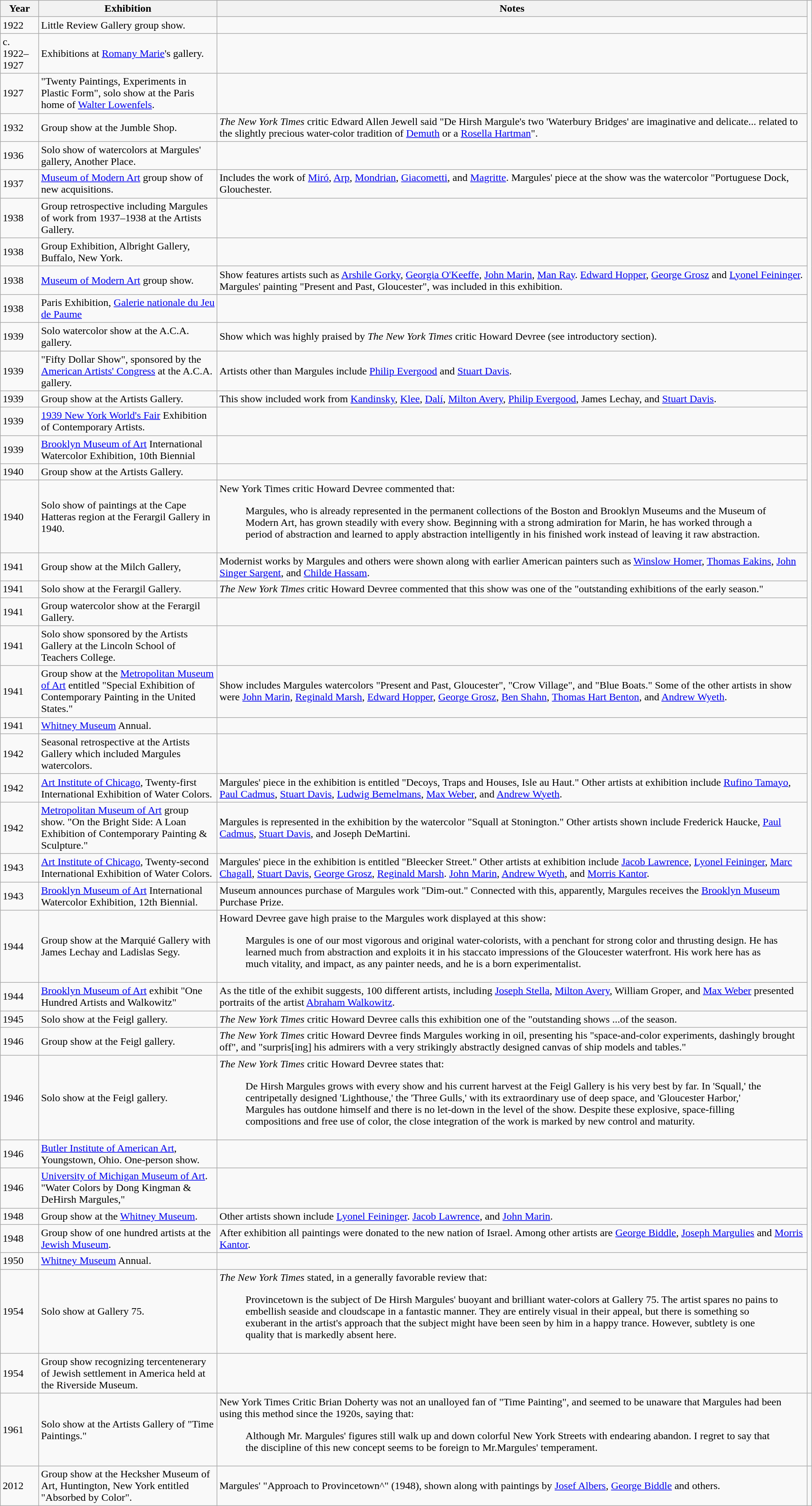<table class="wikitable">
<tr>
<th>Year</th>
<th>Exhibition</th>
<th>Notes</th>
</tr>
<tr>
<td>1922</td>
<td>Little Review Gallery group show.</td>
<td></td>
</tr>
<tr>
<td>c. 1922–1927</td>
<td>Exhibitions at <a href='#'>Romany Marie</a>'s gallery.</td>
<td></td>
</tr>
<tr>
<td>1927</td>
<td>"Twenty Paintings, Experiments in Plastic Form", solo show at the Paris home of <a href='#'>Walter Lowenfels</a>.</td>
<td></td>
</tr>
<tr>
<td>1932</td>
<td>Group show at the Jumble Shop.</td>
<td><em>The New York Times</em> critic Edward Allen Jewell said "De Hirsh Margule's two 'Waterbury Bridges' are imaginative and delicate... related to the slightly precious water-color tradition of <a href='#'>Demuth</a> or a <a href='#'>Rosella Hartman</a>".</td>
</tr>
<tr>
<td>1936</td>
<td>Solo show of watercolors at Margules' gallery, Another Place.</td>
<td></td>
</tr>
<tr>
<td>1937</td>
<td><a href='#'>Museum of Modern Art</a> group show of new acquisitions.</td>
<td>Includes the work of <a href='#'>Miró</a>, <a href='#'>Arp</a>, <a href='#'>Mondrian</a>, <a href='#'>Giacometti</a>, and <a href='#'>Magritte</a>. Margules' piece at the show was the watercolor "Portuguese Dock, Glouchester.</td>
</tr>
<tr>
<td>1938</td>
<td>Group retrospective including Margules of work from 1937–1938 at the Artists Gallery.</td>
<td></td>
</tr>
<tr>
<td>1938</td>
<td>Group Exhibition, Albright Gallery, Buffalo, New York.</td>
<td></td>
</tr>
<tr>
<td>1938</td>
<td><a href='#'>Museum of Modern Art</a> group show.</td>
<td>Show features artists such as <a href='#'>Arshile Gorky</a>, <a href='#'>Georgia O'Keeffe</a>, <a href='#'>John Marin</a>, <a href='#'>Man Ray</a>. <a href='#'>Edward Hopper</a>, <a href='#'>George Grosz</a> and <a href='#'>Lyonel Feininger</a>. Margules' painting "Present and Past, Gloucester", was included in this exhibition.</td>
</tr>
<tr>
<td>1938</td>
<td>Paris Exhibition, <a href='#'>Galerie nationale du Jeu de Paume</a></td>
<td></td>
</tr>
<tr>
<td>1939</td>
<td>Solo watercolor show at the A.C.A. gallery.</td>
<td>Show which was highly praised by <em>The New York Times</em> critic Howard Devree (see introductory section).</td>
</tr>
<tr>
<td>1939</td>
<td>"Fifty Dollar Show", sponsored by the <a href='#'>American Artists' Congress</a> at the A.C.A. gallery.</td>
<td>Artists other than Margules include <a href='#'>Philip Evergood</a> and <a href='#'>Stuart Davis</a>.</td>
</tr>
<tr>
<td>1939</td>
<td>Group show at the Artists Gallery.</td>
<td>This show included work from <a href='#'>Kandinsky</a>, <a href='#'>Klee</a>, <a href='#'>Dalí</a>, <a href='#'>Milton Avery</a>, <a href='#'>Philip Evergood</a>, James Lechay, and <a href='#'>Stuart Davis</a>.</td>
</tr>
<tr>
<td>1939</td>
<td><a href='#'>1939 New York World's Fair</a> Exhibition of Contemporary Artists.</td>
<td></td>
</tr>
<tr>
<td>1939</td>
<td><a href='#'>Brooklyn Museum of Art</a> International Watercolor Exhibition, 10th Biennial</td>
<td></td>
</tr>
<tr>
<td>1940</td>
<td>Group show at the Artists Gallery.</td>
<td></td>
</tr>
<tr>
<td>1940</td>
<td>Solo show of paintings at the Cape Hatteras region at the Ferargil Gallery in 1940.</td>
<td>New York Times critic Howard Devree commented that:<br><blockquote>Margules, who is already represented in the permanent collections of the Boston and Brooklyn Museums and the Museum of Modern Art, has grown steadily with every show. Beginning with a strong admiration for Marin, he has worked through a period of abstraction and learned to apply abstraction intelligently in his finished work instead of leaving it raw abstraction.</blockquote></td>
</tr>
<tr>
<td>1941</td>
<td>Group show at the Milch Gallery,</td>
<td>Modernist works by Margules and others were shown along with earlier American painters such as <a href='#'>Winslow Homer</a>, <a href='#'>Thomas Eakins</a>, <a href='#'>John Singer Sargent</a>, and <a href='#'>Childe Hassam</a>.</td>
</tr>
<tr>
<td>1941</td>
<td>Solo show at the Ferargil Gallery.</td>
<td><em>The New York Times</em> critic Howard Devree commented that this show was one of the "outstanding exhibitions of the early season."</td>
</tr>
<tr>
<td>1941</td>
<td>Group watercolor show at the Ferargil Gallery.</td>
<td></td>
</tr>
<tr>
<td>1941</td>
<td>Solo show sponsored by the Artists Gallery at the Lincoln School of Teachers College.</td>
<td></td>
</tr>
<tr>
<td>1941</td>
<td>Group show at the <a href='#'>Metropolitan Museum of Art</a> entitled "Special Exhibition of Contemporary Painting in the United States."</td>
<td>Show includes Margules watercolors "Present and Past, Gloucester", "Crow Village", and "Blue Boats." Some of the other artists in show were <a href='#'>John Marin</a>, <a href='#'>Reginald Marsh</a>, <a href='#'>Edward Hopper</a>, <a href='#'>George Grosz</a>, <a href='#'>Ben Shahn</a>, <a href='#'>Thomas Hart Benton</a>, and <a href='#'>Andrew Wyeth</a>.</td>
</tr>
<tr>
<td>1941</td>
<td><a href='#'>Whitney Museum</a> Annual.</td>
<td></td>
</tr>
<tr>
<td>1942</td>
<td>Seasonal retrospective at the Artists Gallery which included Margules watercolors.</td>
<td></td>
</tr>
<tr>
<td>1942</td>
<td><a href='#'>Art Institute of Chicago</a>, Twenty-first International Exhibition of Water Colors.</td>
<td>Margules' piece in the exhibition is entitled "Decoys, Traps and Houses, Isle au Haut." Other artists at exhibition include <a href='#'>Rufino Tamayo</a>, <a href='#'>Paul Cadmus</a>, <a href='#'>Stuart Davis</a>,  <a href='#'>Ludwig Bemelmans</a>, <a href='#'>Max Weber</a>, and <a href='#'>Andrew Wyeth</a>.</td>
</tr>
<tr>
<td>1942</td>
<td><a href='#'>Metropolitan Museum of Art</a> group show.  "On the Bright Side: A Loan Exhibition of Contemporary Painting & Sculpture."</td>
<td>Margules is represented in the exhibition by the watercolor "Squall at Stonington." Other artists shown include Frederick Haucke, <a href='#'>Paul Cadmus</a>, <a href='#'>Stuart Davis</a>, and Joseph DeMartini.</td>
</tr>
<tr>
<td>1943</td>
<td><a href='#'>Art Institute of Chicago</a>, Twenty-second International Exhibition of Water Colors.</td>
<td>Margules' piece in the exhibition is entitled "Bleecker Street." Other artists at exhibition include <a href='#'>Jacob Lawrence</a>, <a href='#'>Lyonel Feininger</a>, <a href='#'>Marc Chagall</a>, <a href='#'>Stuart Davis</a>, <a href='#'>George Grosz</a>, <a href='#'>Reginald Marsh</a>. <a href='#'>John Marin</a>, <a href='#'>Andrew Wyeth</a>, and <a href='#'>Morris Kantor</a>.</td>
</tr>
<tr>
<td>1943</td>
<td><a href='#'>Brooklyn Museum of Art</a> International Watercolor Exhibition, 12th Biennial.</td>
<td>Museum announces purchase of Margules work "Dim-out." Connected with this, apparently, Margules receives the <a href='#'>Brooklyn Museum</a> Purchase Prize.</td>
</tr>
<tr>
<td>1944</td>
<td>Group show at the Marquié Gallery with James Lechay and Ladislas Segy.</td>
<td>Howard Devree gave high praise to the Margules work displayed at this show:<br><blockquote>Margules is one of our most vigorous and original water-colorists, with a penchant for strong color and thrusting design. He has learned much from abstraction and exploits it in his staccato impressions of the Gloucester waterfront. His work here has as much vitality, and impact, as any painter needs, and he is a born experimentalist.</blockquote></td>
</tr>
<tr>
<td>1944</td>
<td><a href='#'>Brooklyn Museum of Art</a> exhibit "One Hundred Artists and Walkowitz"</td>
<td>As the title of the exhibit suggests, 100 different artists, including <a href='#'>Joseph Stella</a>, <a href='#'>Milton Avery</a>, William Groper, and <a href='#'>Max Weber</a> presented portraits of the artist <a href='#'>Abraham Walkowitz</a>.</td>
</tr>
<tr>
<td>1945</td>
<td>Solo show at the Feigl gallery.</td>
<td><em>The New York Times</em> critic Howard Devree calls this exhibition one of the "outstanding shows ...of the season.</td>
</tr>
<tr>
<td>1946</td>
<td>Group show at the Feigl gallery.</td>
<td><em>The New York Times</em> critic Howard Devree finds Margules working in oil, presenting his "space-and-color experiments, dashingly brought off", and "surpris[ing] his admirers with a very strikingly abstractly designed canvas of ship models and tables."</td>
</tr>
<tr>
<td>1946</td>
<td>Solo show at the Feigl gallery.</td>
<td><em>The New York Times</em> critic Howard Devree states that:<br><blockquote>De Hirsh Margules grows with every show and his current harvest at the Feigl Gallery is his very best by far. In 'Squall,' the centripetally designed 'Lighthouse,' the 'Three Gulls,' with its extraordinary use of deep space, and 'Gloucester Harbor,' Margules has outdone himself and there is no let-down in the level of the show. Despite these explosive, space-filling compositions and free use of color, the close integration of the work is marked by new control and maturity.</blockquote></td>
</tr>
<tr>
<td>1946</td>
<td><a href='#'>Butler Institute of American Art</a>, Youngstown, Ohio. One-person show.</td>
<td></td>
</tr>
<tr>
<td>1946</td>
<td><a href='#'>University of Michigan Museum of Art</a>. "Water Colors by Dong Kingman & DeHirsh Margules,"</td>
<td></td>
</tr>
<tr>
<td>1948</td>
<td>Group show at the <a href='#'>Whitney Museum</a>.</td>
<td>Other artists shown include <a href='#'>Lyonel Feininger</a>. <a href='#'>Jacob Lawrence</a>, and <a href='#'>John Marin</a>.</td>
</tr>
<tr>
<td>1948</td>
<td>Group show of one hundred artists at the <a href='#'>Jewish Museum</a>.</td>
<td>After exhibition all paintings were donated to the new nation of Israel. Among other artists are <a href='#'>George Biddle</a>, <a href='#'>Joseph Margulies</a> and <a href='#'>Morris Kantor</a>.</td>
</tr>
<tr>
<td>1950</td>
<td><a href='#'>Whitney Museum</a> Annual.</td>
<td></td>
</tr>
<tr>
<td>1954</td>
<td>Solo show at Gallery 75.</td>
<td><em>The New York Times</em> stated, in a generally favorable review that:<br><blockquote>Provincetown is the subject of De Hirsh Margules' buoyant and brilliant water-colors at Gallery 75. The artist spares no pains to embellish seaside and cloudscape in a fantastic manner. They are entirely visual in their appeal, but there is something so exuberant in the artist's approach that the subject might have been seen by him in a happy trance. However, subtlety is one quality that is markedly absent here.</blockquote></td>
</tr>
<tr>
<td>1954</td>
<td>Group show recognizing tercentenerary of Jewish settlement in America held at the Riverside Museum.</td>
<td></td>
</tr>
<tr>
<td>1961</td>
<td>Solo show at the Artists Gallery of "Time Paintings."</td>
<td>New York Times Critic Brian Doherty was not an unalloyed fan of "Time Painting", and seemed to be unaware that Margules had been using this method since the 1920s, saying that:<br><blockquote>Although Mr. Margules' figures still walk up and down colorful New York Streets with endearing abandon. I regret to say that the discipline of this new  concept seems to be foreign to Mr.Margules' temperament.</blockquote></td>
<td></td>
</tr>
<tr>
<td>2012</td>
<td>Group show at the Hecksher Museum of Art, Huntington, New York entitled "Absorbed by Color".</td>
<td>Margules' "Approach to Provincetown^" (1948), shown along with paintings by <a href='#'>Josef Albers</a>, <a href='#'>George Biddle</a> and others.</td>
<td></td>
</tr>
</table>
